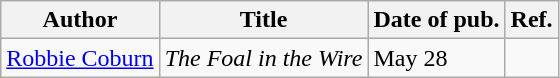<table class="wikitable sortable">
<tr>
<th>Author</th>
<th>Title</th>
<th>Date of pub.</th>
<th>Ref.</th>
</tr>
<tr>
<td><a href='#'>Robbie Coburn</a></td>
<td><em>The Foal in the Wire</em></td>
<td>May 28</td>
<td></td>
</tr>
</table>
